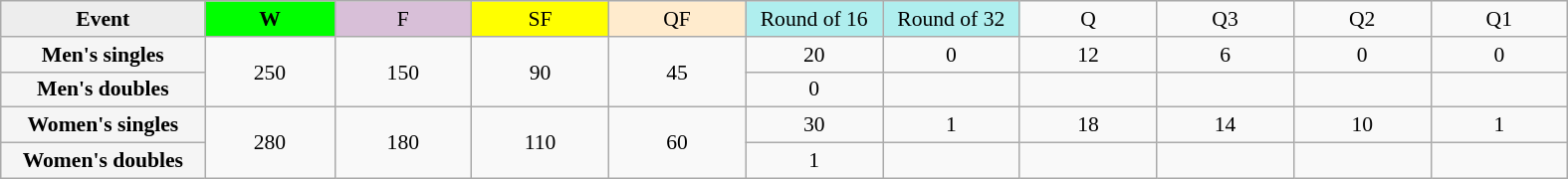<table class=wikitable style=font-size:90%;text-align:center>
<tr>
<td style="width:130px; background:#ededed;"><strong>Event</strong></td>
<td style="width:80px; background:lime;"><strong>W</strong></td>
<td style="width:85px; background:thistle;">F</td>
<td style="width:85px; background:#ff0;">SF</td>
<td style="width:85px; background:#ffebcd;">QF</td>
<td style="width:85px; background:#afeeee;">Round of 16</td>
<td style="width:85px; background:#afeeee;">Round of 32</td>
<td width=85>Q</td>
<td width=85>Q3</td>
<td width=85>Q2</td>
<td width=85>Q1</td>
</tr>
<tr>
<th style="background:#f5f5f5;">Men's singles</th>
<td rowspan=2>250</td>
<td rowspan=2>150</td>
<td rowspan=2>90</td>
<td rowspan=2>45</td>
<td>20</td>
<td>0</td>
<td>12</td>
<td>6</td>
<td>0</td>
<td>0</td>
</tr>
<tr>
<th style="background:#f5f5f5;">Men's doubles</th>
<td>0</td>
<td></td>
<td></td>
<td></td>
<td></td>
<td></td>
</tr>
<tr>
<th style="background:#f5f5f5;">Women's singles</th>
<td rowspan=2>280</td>
<td rowspan=2>180</td>
<td rowspan=2>110</td>
<td rowspan=2>60</td>
<td>30</td>
<td>1</td>
<td>18</td>
<td>14</td>
<td>10</td>
<td>1</td>
</tr>
<tr>
<th style="background:#f5f5f5;">Women's doubles</th>
<td>1</td>
<td></td>
<td></td>
<td></td>
<td></td>
<td></td>
</tr>
</table>
